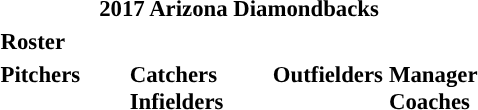<table class="toccolours" style="font-size: 95%;">
<tr>
<th colspan="10">2017 Arizona Diamondbacks</th>
</tr>
<tr>
<td colspan="10"><strong>Roster</strong></td>
</tr>
<tr>
<td valign="top"><strong>Pitchers</strong><br>




















</td>
<td width="25px"></td>
<td valign="top"><strong>Catchers</strong><br>



<strong>Infielders</strong>











</td>
<td width="25px"></td>
<td valign="top"><strong>Outfielders</strong><br>





</td>
<td valign="top"><strong>Manager</strong><br>
<strong>Coaches</strong>
 
 
 
 
 
 
 
 
 
 
 
 </td>
</tr>
<tr>
</tr>
</table>
